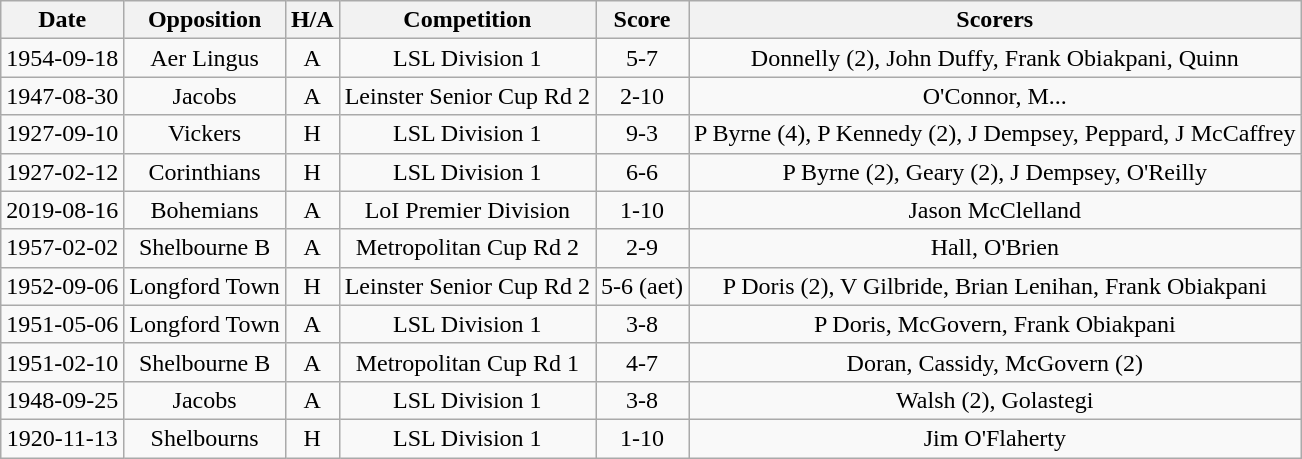<table class="wikitable" style="text-align:center;">
<tr>
<th>Date</th>
<th>Opposition</th>
<th>H/A</th>
<th>Competition</th>
<th>Score</th>
<th>Scorers</th>
</tr>
<tr>
<td>1954-09-18</td>
<td>Aer Lingus</td>
<td>A</td>
<td>LSL Division 1</td>
<td>5-7</td>
<td>Donnelly (2), John Duffy, Frank Obiakpani, Quinn</td>
</tr>
<tr>
<td>1947-08-30</td>
<td>Jacobs</td>
<td>A</td>
<td>Leinster Senior Cup Rd 2</td>
<td>2-10</td>
<td>O'Connor, M...</td>
</tr>
<tr>
<td>1927-09-10</td>
<td>Vickers</td>
<td>H</td>
<td>LSL Division 1</td>
<td>9-3</td>
<td>P Byrne (4), P Kennedy (2), J Dempsey, Peppard, J McCaffrey</td>
</tr>
<tr>
<td>1927-02-12</td>
<td>Corinthians</td>
<td>H</td>
<td>LSL Division 1</td>
<td>6-6</td>
<td>P Byrne (2), Geary (2), J Dempsey, O'Reilly</td>
</tr>
<tr>
<td>2019-08-16</td>
<td>Bohemians</td>
<td>A</td>
<td>LoI Premier Division</td>
<td>1-10</td>
<td>Jason McClelland</td>
</tr>
<tr>
<td>1957-02-02</td>
<td>Shelbourne B</td>
<td>A</td>
<td>Metropolitan Cup Rd 2</td>
<td>2-9</td>
<td>Hall, O'Brien</td>
</tr>
<tr>
<td>1952-09-06</td>
<td>Longford Town</td>
<td>H</td>
<td>Leinster Senior Cup Rd 2</td>
<td>5-6 (aet)</td>
<td>P Doris (2), V Gilbride, Brian Lenihan, Frank Obiakpani</td>
</tr>
<tr>
<td>1951-05-06</td>
<td>Longford Town</td>
<td>A</td>
<td>LSL Division 1</td>
<td>3-8</td>
<td>P Doris, McGovern, Frank Obiakpani</td>
</tr>
<tr>
<td>1951-02-10</td>
<td>Shelbourne B</td>
<td>A</td>
<td>Metropolitan Cup Rd 1</td>
<td>4-7</td>
<td>Doran, Cassidy, McGovern (2)</td>
</tr>
<tr>
<td>1948-09-25</td>
<td>Jacobs</td>
<td>A</td>
<td>LSL Division 1</td>
<td>3-8</td>
<td>Walsh (2), Golastegi</td>
</tr>
<tr>
<td>1920-11-13</td>
<td>Shelbourns</td>
<td>H</td>
<td>LSL Division 1</td>
<td>1-10</td>
<td>Jim O'Flaherty</td>
</tr>
</table>
